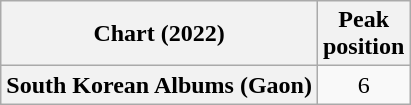<table class="wikitable plainrowheaders" style="text-align:center">
<tr>
<th scope="col">Chart (2022)</th>
<th scope="col">Peak<br>position</th>
</tr>
<tr>
<th scope="row">South Korean Albums (Gaon)</th>
<td>6</td>
</tr>
</table>
